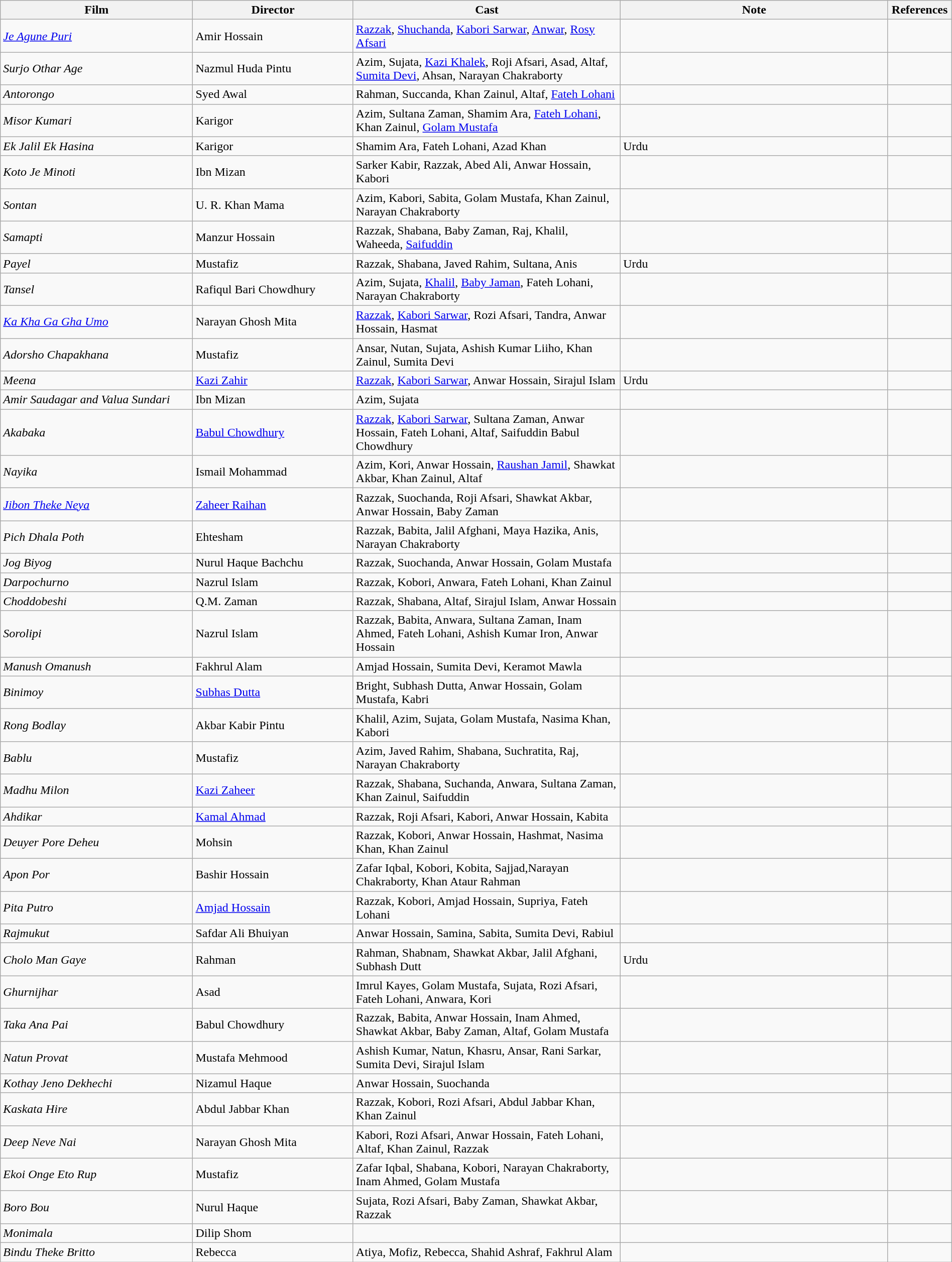<table class="wikitable sortable" style="width:100%;">
<tr>
<th style="width:18%;">Film</th>
<th style="width:15%;">Director</th>
<th style="width:25%;">Cast</th>
<th style="width:25%;">Note</th>
<th style="width:2%;">References</th>
</tr>
<tr>
<td><em><a href='#'>Je Agune Puri</a></em></td>
<td>Amir Hossain</td>
<td><a href='#'>Razzak</a>, <a href='#'>Shuchanda</a>, <a href='#'>Kabori Sarwar</a>, <a href='#'>Anwar</a>, <a href='#'>Rosy Afsari</a></td>
<td></td>
<td></td>
</tr>
<tr>
<td><em>Surjo Othar Age</em></td>
<td>Nazmul Huda Pintu</td>
<td>Azim, Sujata, <a href='#'>Kazi Khalek</a>, Roji Afsari, Asad, Altaf, <a href='#'>Sumita Devi</a>, Ahsan, Narayan Chakraborty</td>
<td></td>
<td></td>
</tr>
<tr>
<td><em>Antorongo</em></td>
<td>Syed Awal</td>
<td>Rahman, Succanda, Khan Zainul, Altaf, <a href='#'>Fateh Lohani</a></td>
<td></td>
<td></td>
</tr>
<tr>
<td><em>Misor Kumari</em></td>
<td>Karigor</td>
<td>Azim, Sultana Zaman, Shamim Ara, <a href='#'>Fateh Lohani</a>, Khan Zainul, <a href='#'>Golam Mustafa</a></td>
<td></td>
<td></td>
</tr>
<tr>
<td><em>Ek Jalil Ek Hasina</em></td>
<td>Karigor</td>
<td>Shamim Ara, Fateh Lohani, Azad Khan</td>
<td>Urdu</td>
<td></td>
</tr>
<tr>
<td><em>Koto Je Minoti</em></td>
<td>Ibn Mizan</td>
<td>Sarker Kabir, Razzak, Abed Ali, Anwar Hossain, Kabori</td>
<td></td>
<td></td>
</tr>
<tr>
<td><em>Sontan</em></td>
<td>U. R. Khan Mama</td>
<td>Azim, Kabori, Sabita, Golam Mustafa, Khan Zainul, Narayan Chakraborty</td>
<td></td>
<td></td>
</tr>
<tr>
<td><em>Samapti</em></td>
<td>Manzur Hossain</td>
<td>Razzak, Shabana, Baby Zaman, Raj, Khalil, Waheeda, <a href='#'>Saifuddin</a></td>
<td></td>
<td></td>
</tr>
<tr>
<td><em>Payel</em></td>
<td>Mustafiz</td>
<td>Razzak, Shabana, Javed Rahim, Sultana, Anis</td>
<td>Urdu</td>
<td></td>
</tr>
<tr>
<td><em>Tansel</em></td>
<td>Rafiqul Bari Chowdhury</td>
<td>Azim, Sujata, <a href='#'>Khalil</a>, <a href='#'>Baby Jaman</a>, Fateh Lohani, Narayan Chakraborty</td>
<td></td>
<td></td>
</tr>
<tr>
<td><em><a href='#'>Ka Kha Ga Gha Umo</a></em></td>
<td>Narayan Ghosh Mita</td>
<td><a href='#'>Razzak</a>, <a href='#'>Kabori Sarwar</a>, Rozi Afsari, Tandra, Anwar Hossain, Hasmat</td>
<td></td>
<td></td>
</tr>
<tr>
<td><em>Adorsho Chapakhana</em></td>
<td>Mustafiz</td>
<td>Ansar, Nutan, Sujata, Ashish Kumar Liiho, Khan Zainul, Sumita Devi</td>
<td></td>
<td></td>
</tr>
<tr>
<td><em>Meena</em></td>
<td><a href='#'>Kazi Zahir</a></td>
<td><a href='#'>Razzak</a>, <a href='#'>Kabori Sarwar</a>, Anwar Hossain, Sirajul Islam</td>
<td>Urdu</td>
<td></td>
</tr>
<tr>
<td><em>Amir Saudagar and Valua Sundari</em></td>
<td>Ibn Mizan</td>
<td>Azim, Sujata</td>
<td></td>
<td></td>
</tr>
<tr>
<td><em>Akabaka</em></td>
<td><a href='#'>Babul Chowdhury</a></td>
<td><a href='#'>Razzak</a>, <a href='#'>Kabori Sarwar</a>, Sultana Zaman, Anwar Hossain, Fateh Lohani, Altaf, Saifuddin Babul Chowdhury</td>
<td></td>
<td></td>
</tr>
<tr>
<td><em>Nayika</em></td>
<td>Ismail Mohammad</td>
<td>Azim, Kori, Anwar Hossain, <a href='#'>Raushan Jamil</a>, Shawkat Akbar, Khan Zainul, Altaf</td>
<td></td>
<td></td>
</tr>
<tr>
<td><em><a href='#'>Jibon Theke Neya</a></em></td>
<td><a href='#'>Zaheer Raihan</a></td>
<td>Razzak, Suochanda, Roji Afsari, Shawkat Akbar, Anwar Hossain, Baby Zaman</td>
<td></td>
<td></td>
</tr>
<tr>
<td><em>Pich Dhala Poth</em></td>
<td>Ehtesham</td>
<td>Razzak, Babita, Jalil Afghani, Maya Hazika, Anis, Narayan Chakraborty</td>
<td></td>
<td></td>
</tr>
<tr>
<td><em>Jog Biyog</em></td>
<td>Nurul Haque Bachchu</td>
<td>Razzak, Suochanda, Anwar Hossain, Golam Mustafa</td>
<td></td>
<td></td>
</tr>
<tr>
<td><em>Darpochurno</em></td>
<td>Nazrul Islam</td>
<td>Razzak, Kobori, Anwara, Fateh Lohani, Khan Zainul</td>
<td></td>
<td></td>
</tr>
<tr>
<td><em>Choddobeshi</em></td>
<td>Q.M. Zaman</td>
<td>Razzak, Shabana, Altaf, Sirajul Islam, Anwar Hossain</td>
<td></td>
<td></td>
</tr>
<tr>
<td><em>Sorolipi</em></td>
<td>Nazrul Islam</td>
<td>Razzak, Babita, Anwara, Sultana Zaman, Inam Ahmed, Fateh Lohani, Ashish Kumar Iron, Anwar Hossain</td>
<td></td>
<td></td>
</tr>
<tr>
<td><em>Manush Omanush</em></td>
<td>Fakhrul Alam</td>
<td>Amjad Hossain, Sumita Devi, Keramot Mawla</td>
<td></td>
<td></td>
</tr>
<tr>
<td><em>Binimoy</em></td>
<td><a href='#'>Subhas Dutta</a></td>
<td>Bright, Subhash Dutta, Anwar Hossain, Golam Mustafa, Kabri</td>
<td></td>
<td></td>
</tr>
<tr>
<td><em>Rong Bodlay</em></td>
<td>Akbar Kabir Pintu</td>
<td>Khalil, Azim, Sujata, Golam Mustafa, Nasima Khan, Kabori</td>
<td></td>
<td></td>
</tr>
<tr>
<td><em>Bablu</em></td>
<td>Mustafiz</td>
<td>Azim, Javed Rahim, Shabana, Suchratita, Raj, Narayan Chakraborty</td>
<td></td>
<td></td>
</tr>
<tr>
<td><em>Madhu Milon</em></td>
<td><a href='#'>Kazi Zaheer</a></td>
<td>Razzak, Shabana, Suchanda, Anwara, Sultana Zaman, Khan Zainul, Saifuddin</td>
<td></td>
<td></td>
</tr>
<tr>
<td><em>Ahdikar</em></td>
<td><a href='#'>Kamal Ahmad</a></td>
<td>Razzak, Roji Afsari, Kabori, Anwar Hossain, Kabita</td>
<td></td>
<td></td>
</tr>
<tr>
<td><em>Deuyer Pore Deheu</em></td>
<td>Mohsin</td>
<td>Razzak, Kobori, Anwar Hossain, Hashmat, Nasima Khan, Khan Zainul</td>
<td></td>
<td></td>
</tr>
<tr>
<td><em>Apon Por</em></td>
<td>Bashir Hossain</td>
<td>Zafar Iqbal, Kobori, Kobita, Sajjad,Narayan Chakraborty, Khan Ataur Rahman</td>
<td></td>
<td></td>
</tr>
<tr>
<td><em>Pita Putro</em></td>
<td><a href='#'>Amjad Hossain</a></td>
<td>Razzak, Kobori, Amjad Hossain, Supriya, Fateh Lohani</td>
<td></td>
<td></td>
</tr>
<tr>
<td><em> Rajmukut </em></td>
<td>Safdar Ali Bhuiyan</td>
<td>Anwar Hossain, Samina, Sabita, Sumita Devi, Rabiul</td>
<td></td>
<td></td>
</tr>
<tr>
<td><em>Cholo Man Gaye</em></td>
<td>Rahman</td>
<td>Rahman, Shabnam, Shawkat Akbar, Jalil Afghani, Subhash Dutt</td>
<td>Urdu</td>
<td></td>
</tr>
<tr>
<td><em>Ghurnijhar</em></td>
<td>Asad</td>
<td>Imrul Kayes, Golam Mustafa, Sujata, Rozi Afsari, Fateh Lohani, Anwara, Kori</td>
<td></td>
<td></td>
</tr>
<tr>
<td><em>Taka Ana Pai</em></td>
<td>Babul Chowdhury</td>
<td>Razzak, Babita, Anwar Hossain, Inam Ahmed, Shawkat Akbar, Baby Zaman, Altaf, Golam Mustafa</td>
<td></td>
<td></td>
</tr>
<tr>
<td><em>Natun Provat</em></td>
<td>Mustafa Mehmood</td>
<td>Ashish Kumar, Natun, Khasru, Ansar, Rani Sarkar, Sumita Devi, Sirajul Islam</td>
<td></td>
<td></td>
</tr>
<tr>
<td><em>Kothay Jeno Dekhechi</em></td>
<td>Nizamul Haque</td>
<td>Anwar Hossain, Suochanda</td>
<td></td>
<td></td>
</tr>
<tr>
<td><em>Kaskata Hire</em></td>
<td>Abdul Jabbar Khan</td>
<td>Razzak, Kobori, Rozi Afsari, Abdul Jabbar Khan, Khan Zainul</td>
<td></td>
<td></td>
</tr>
<tr>
<td><em>Deep Neve Nai</em></td>
<td>Narayan Ghosh Mita</td>
<td>Kabori, Rozi Afsari, Anwar Hossain, Fateh Lohani, Altaf, Khan Zainul, Razzak</td>
<td></td>
<td></td>
</tr>
<tr>
<td><em>Ekoi Onge Eto Rup</em></td>
<td>Mustafiz</td>
<td>Zafar Iqbal, Shabana, Kobori, Narayan Chakraborty, Inam Ahmed, Golam Mustafa</td>
<td></td>
<td></td>
</tr>
<tr>
<td><em>Boro Bou</em></td>
<td>Nurul Haque</td>
<td>Sujata, Rozi Afsari, Baby Zaman, Shawkat Akbar, Razzak</td>
<td></td>
<td></td>
</tr>
<tr>
<td><em>Monimala</em></td>
<td>Dilip Shom</td>
<td></td>
<td></td>
<td></td>
</tr>
<tr>
<td><em>Bindu Theke Britto</em></td>
<td>Rebecca</td>
<td>Atiya, Mofiz, Rebecca, Shahid Ashraf, Fakhrul Alam</td>
<td></td>
<td></td>
</tr>
</table>
